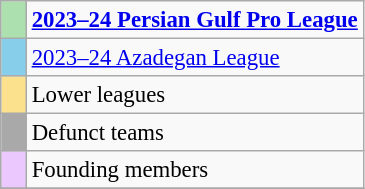<table class="wikitable" style="text-align:left; font-size:95%;">
<tr>
<td style="width:10px; background:#ace1af"></td>
<td><strong><a href='#'>2023–24 Persian Gulf Pro League</a></strong></td>
</tr>
<tr>
<td style="width:10px; background:#87CEEB;"></td>
<td><a href='#'>2023–24 Azadegan League</a></td>
</tr>
<tr>
<td style="width:10px; background:#fbe08d"></td>
<td>Lower leagues</td>
</tr>
<tr>
<td style="width:10px; background:#A9A9A9;"></td>
<td>Defunct teams</td>
</tr>
<tr>
<td style="width:10px; background:#ebc9fe"></td>
<td>Founding members</td>
</tr>
<tr>
</tr>
</table>
